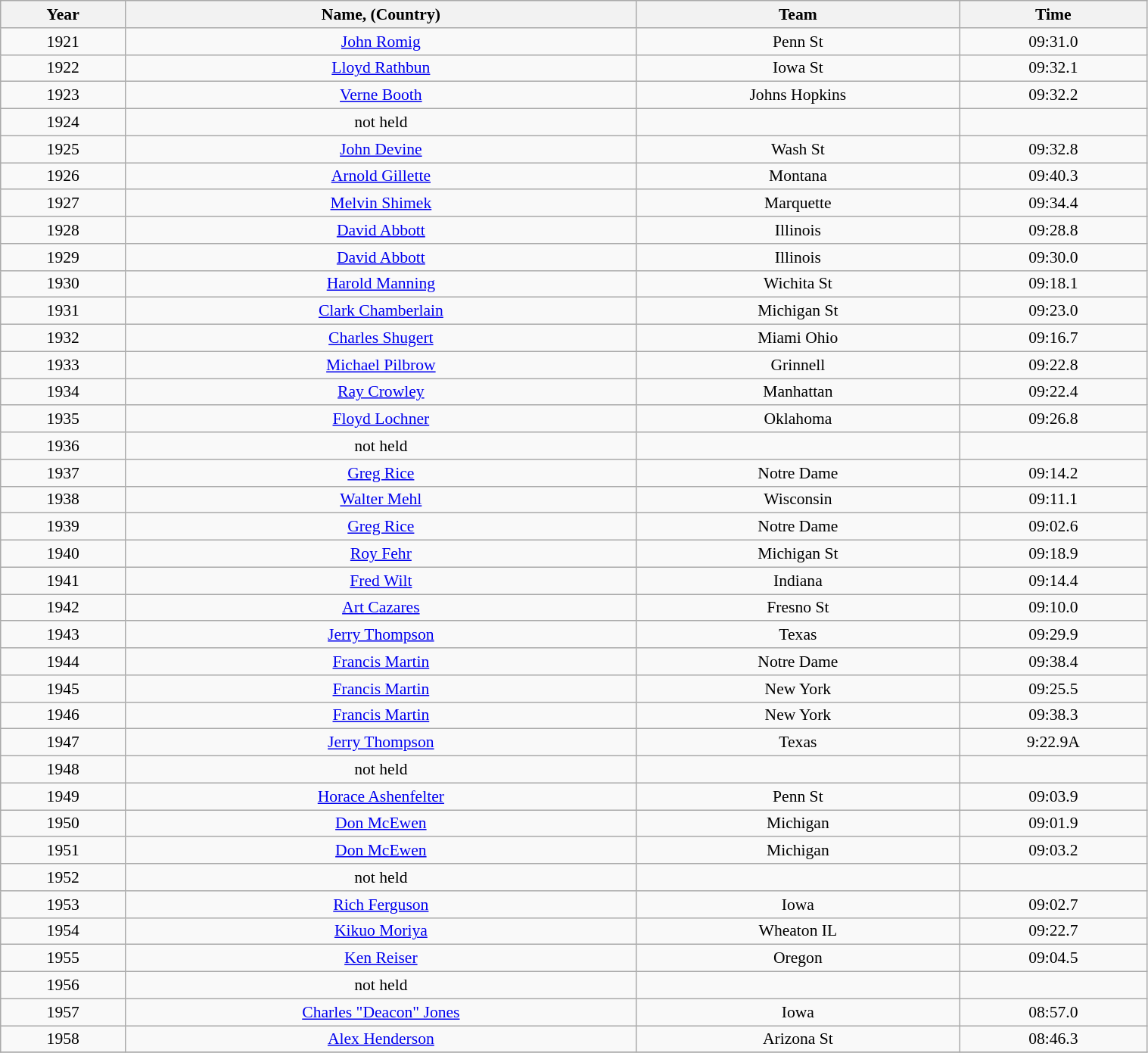<table class="wikitable sortable" style="font-size:90%; width: 80%; text-align: center;">
<tr>
<th>Year</th>
<th>Name, (Country)</th>
<th>Team</th>
<th>Time</th>
</tr>
<tr>
<td>1921</td>
<td><a href='#'>John Romig</a></td>
<td>Penn St</td>
<td>09:31.0</td>
</tr>
<tr>
<td>1922</td>
<td><a href='#'>Lloyd Rathbun</a></td>
<td>Iowa St</td>
<td>09:32.1</td>
</tr>
<tr>
<td>1923</td>
<td><a href='#'>Verne Booth</a></td>
<td>Johns Hopkins</td>
<td>09:32.2</td>
</tr>
<tr>
<td>1924</td>
<td>not held</td>
<td></td>
</tr>
<tr>
<td>1925</td>
<td><a href='#'>John Devine</a></td>
<td>Wash St</td>
<td>09:32.8</td>
</tr>
<tr>
<td>1926</td>
<td><a href='#'>Arnold Gillette</a></td>
<td>Montana</td>
<td>09:40.3</td>
</tr>
<tr>
<td>1927</td>
<td><a href='#'>Melvin Shimek</a></td>
<td>Marquette</td>
<td>09:34.4</td>
</tr>
<tr>
<td>1928</td>
<td><a href='#'>David Abbott</a></td>
<td>Illinois</td>
<td>09:28.8</td>
</tr>
<tr>
<td>1929</td>
<td><a href='#'>David Abbott</a></td>
<td>Illinois</td>
<td>09:30.0</td>
</tr>
<tr>
<td>1930</td>
<td><a href='#'>Harold Manning</a></td>
<td>Wichita St</td>
<td>09:18.1</td>
</tr>
<tr>
<td>1931</td>
<td><a href='#'>Clark Chamberlain</a></td>
<td>Michigan St</td>
<td>09:23.0</td>
</tr>
<tr>
<td>1932</td>
<td><a href='#'>Charles Shugert</a></td>
<td>Miami Ohio</td>
<td>09:16.7</td>
</tr>
<tr>
<td>1933</td>
<td><a href='#'>Michael Pilbrow</a></td>
<td>Grinnell</td>
<td>09:22.8</td>
</tr>
<tr>
<td>1934</td>
<td><a href='#'>Ray Crowley</a></td>
<td>Manhattan</td>
<td>09:22.4</td>
</tr>
<tr>
<td>1935</td>
<td><a href='#'>Floyd Lochner</a></td>
<td>Oklahoma</td>
<td>09:26.8</td>
</tr>
<tr>
<td>1936</td>
<td>not held</td>
<td></td>
</tr>
<tr>
<td>1937</td>
<td><a href='#'>Greg Rice</a></td>
<td>Notre Dame</td>
<td>09:14.2</td>
</tr>
<tr>
<td>1938</td>
<td><a href='#'>Walter Mehl</a></td>
<td>Wisconsin</td>
<td>09:11.1</td>
</tr>
<tr>
<td>1939</td>
<td><a href='#'>Greg Rice</a></td>
<td>Notre Dame</td>
<td>09:02.6</td>
</tr>
<tr>
<td>1940</td>
<td><a href='#'>Roy Fehr</a></td>
<td>Michigan St</td>
<td>09:18.9</td>
</tr>
<tr>
<td>1941</td>
<td><a href='#'>Fred Wilt</a></td>
<td>Indiana</td>
<td>09:14.4</td>
</tr>
<tr>
<td>1942</td>
<td><a href='#'>Art Cazares</a></td>
<td>Fresno St</td>
<td>09:10.0</td>
</tr>
<tr>
<td>1943</td>
<td><a href='#'>Jerry Thompson</a></td>
<td>Texas</td>
<td>09:29.9</td>
</tr>
<tr>
<td>1944</td>
<td><a href='#'>Francis Martin</a></td>
<td>Notre Dame</td>
<td>09:38.4</td>
</tr>
<tr>
<td>1945</td>
<td><a href='#'>Francis Martin</a></td>
<td>New York</td>
<td>09:25.5</td>
</tr>
<tr>
<td>1946</td>
<td><a href='#'>Francis Martin</a></td>
<td>New York</td>
<td>09:38.3</td>
</tr>
<tr>
<td>1947</td>
<td><a href='#'>Jerry Thompson</a></td>
<td>Texas</td>
<td>9:22.9A</td>
</tr>
<tr>
<td>1948</td>
<td>not held</td>
<td></td>
</tr>
<tr>
<td>1949</td>
<td><a href='#'>Horace Ashenfelter</a></td>
<td>Penn St</td>
<td>09:03.9</td>
</tr>
<tr>
<td>1950</td>
<td><a href='#'>Don McEwen</a></td>
<td>Michigan</td>
<td>09:01.9</td>
</tr>
<tr>
<td>1951</td>
<td><a href='#'>Don McEwen</a></td>
<td>Michigan</td>
<td>09:03.2</td>
</tr>
<tr>
<td>1952</td>
<td>not held</td>
<td></td>
</tr>
<tr>
<td>1953</td>
<td><a href='#'>Rich Ferguson</a></td>
<td>Iowa</td>
<td>09:02.7</td>
</tr>
<tr>
<td>1954</td>
<td><a href='#'>Kikuo Moriya</a> </td>
<td>Wheaton IL</td>
<td>09:22.7</td>
</tr>
<tr>
<td>1955</td>
<td><a href='#'>Ken Reiser</a></td>
<td>Oregon</td>
<td>09:04.5</td>
</tr>
<tr>
<td>1956</td>
<td>not held</td>
<td></td>
</tr>
<tr>
<td>1957</td>
<td><a href='#'>Charles "Deacon" Jones</a></td>
<td>Iowa</td>
<td>08:57.0</td>
</tr>
<tr>
<td>1958</td>
<td><a href='#'>Alex Henderson</a></td>
<td>Arizona St</td>
<td>08:46.3</td>
</tr>
<tr>
</tr>
</table>
